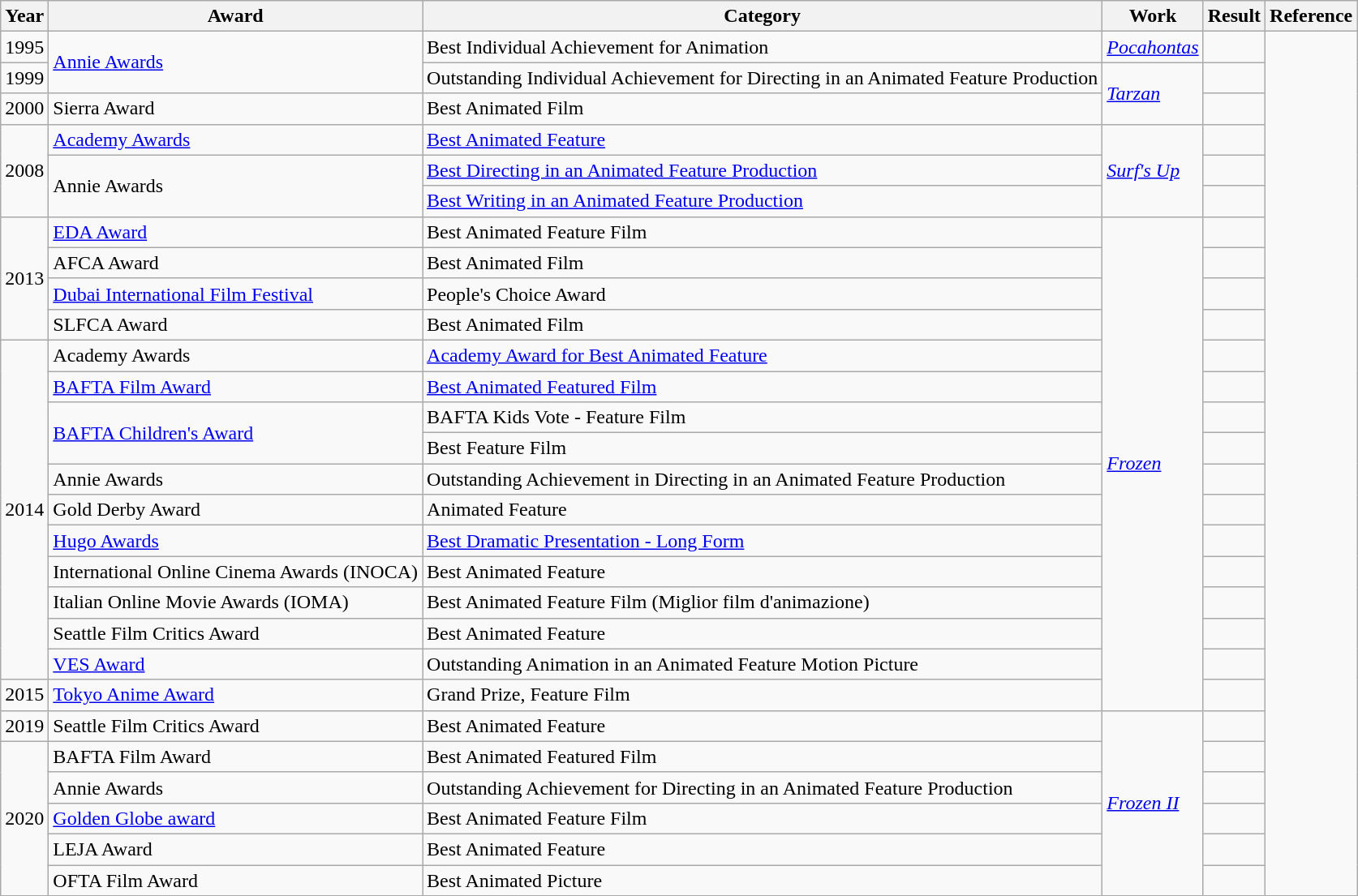<table class="wikitable sortable">
<tr>
<th>Year</th>
<th>Award</th>
<th>Category</th>
<th>Work</th>
<th>Result</th>
<th>Reference</th>
</tr>
<tr>
<td>1995</td>
<td rowspan="2"><a href='#'>Annie Awards</a></td>
<td>Best Individual Achievement for Animation</td>
<td><em><a href='#'>Pocahontas</a></em></td>
<td></td>
<td rowspan="28"></td>
</tr>
<tr>
<td>1999</td>
<td>Outstanding Individual Achievement for Directing in an Animated Feature Production</td>
<td rowspan="2"><em><a href='#'>Tarzan</a></em></td>
<td></td>
</tr>
<tr>
<td>2000</td>
<td>Sierra Award</td>
<td>Best Animated Film</td>
<td></td>
</tr>
<tr>
<td rowspan="3">2008</td>
<td><a href='#'>Academy Awards</a></td>
<td><a href='#'>Best Animated Feature</a></td>
<td rowspan="3"><em><a href='#'>Surf's Up</a></em></td>
<td></td>
</tr>
<tr>
<td rowspan="2">Annie Awards</td>
<td><a href='#'>Best Directing in an Animated Feature Production</a></td>
<td></td>
</tr>
<tr>
<td><a href='#'>Best Writing in an Animated Feature Production</a></td>
<td></td>
</tr>
<tr>
<td rowspan="4">2013</td>
<td><a href='#'>EDA Award</a></td>
<td>Best Animated Feature Film</td>
<td rowspan="16"><em><a href='#'>Frozen</a></em></td>
<td></td>
</tr>
<tr>
<td>AFCA Award</td>
<td>Best Animated Film</td>
<td></td>
</tr>
<tr>
<td><a href='#'>Dubai International Film Festival</a></td>
<td>People's Choice Award</td>
<td></td>
</tr>
<tr>
<td>SLFCA Award</td>
<td>Best Animated Film</td>
<td></td>
</tr>
<tr>
<td rowspan="11">2014</td>
<td>Academy Awards</td>
<td><a href='#'>Academy Award for Best Animated Feature</a></td>
<td></td>
</tr>
<tr>
<td><a href='#'>BAFTA Film Award</a></td>
<td><a href='#'>Best Animated Featured Film</a></td>
<td></td>
</tr>
<tr>
<td rowspan="2"><a href='#'>BAFTA Children's Award</a></td>
<td>BAFTA Kids Vote - Feature Film</td>
<td></td>
</tr>
<tr>
<td>Best Feature Film</td>
<td></td>
</tr>
<tr>
<td>Annie Awards</td>
<td>Outstanding Achievement in Directing in an Animated Feature Production</td>
<td></td>
</tr>
<tr>
<td>Gold Derby Award</td>
<td>Animated Feature</td>
<td></td>
</tr>
<tr>
<td><a href='#'>Hugo Awards</a></td>
<td><a href='#'>Best Dramatic Presentation - Long Form</a></td>
<td></td>
</tr>
<tr>
<td>International Online Cinema Awards (INOCA)</td>
<td>Best Animated Feature</td>
<td></td>
</tr>
<tr>
<td>Italian Online Movie Awards (IOMA)</td>
<td>Best Animated Feature Film (Miglior film d'animazione)</td>
<td></td>
</tr>
<tr>
<td>Seattle Film Critics Award</td>
<td>Best Animated Feature</td>
<td></td>
</tr>
<tr>
<td><a href='#'>VES Award</a></td>
<td>Outstanding Animation in an Animated Feature Motion Picture</td>
<td></td>
</tr>
<tr>
<td>2015</td>
<td><a href='#'>Tokyo Anime Award</a></td>
<td>Grand Prize, Feature Film</td>
<td></td>
</tr>
<tr>
<td>2019</td>
<td>Seattle Film Critics Award</td>
<td>Best Animated Feature</td>
<td rowspan="6"><em><a href='#'>Frozen II</a></em></td>
<td></td>
</tr>
<tr>
<td rowspan="5">2020</td>
<td>BAFTA Film Award</td>
<td>Best Animated Featured Film</td>
<td></td>
</tr>
<tr>
<td>Annie Awards</td>
<td>Outstanding Achievement for Directing in an Animated Feature Production</td>
<td></td>
</tr>
<tr>
<td><a href='#'>Golden Globe award</a></td>
<td>Best Animated Feature Film</td>
<td></td>
</tr>
<tr>
<td>LEJA Award</td>
<td>Best Animated Feature</td>
<td></td>
</tr>
<tr>
<td>OFTA Film Award</td>
<td>Best Animated Picture</td>
<td></td>
</tr>
</table>
